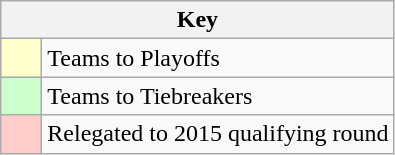<table class="wikitable" style="text-align: center;">
<tr>
<th colspan=2>Key</th>
</tr>
<tr>
<td style="background:#ffffcc; width:20px;"></td>
<td align=left>Teams to Playoffs</td>
</tr>
<tr>
<td style="background:#ccffcc; width:20px;"></td>
<td align=left>Teams to Tiebreakers</td>
</tr>
<tr>
<td style="background:#ffcccc; width:20px;"></td>
<td align=left>Relegated to 2015 qualifying round</td>
</tr>
</table>
